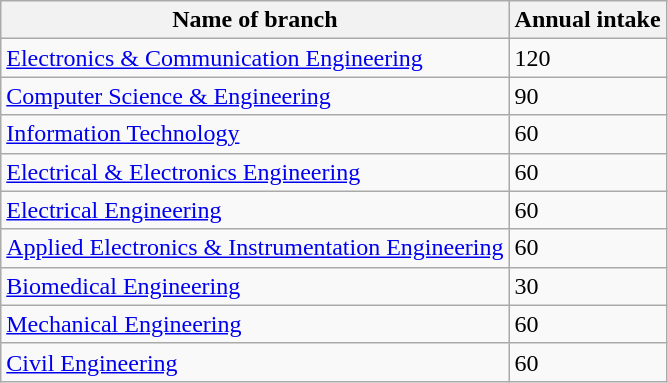<table class="wikitable">
<tr>
<th>Name of branch</th>
<th>Annual intake</th>
</tr>
<tr>
<td><a href='#'>Electronics & Communication Engineering</a></td>
<td>120</td>
</tr>
<tr>
<td><a href='#'>Computer Science & Engineering</a></td>
<td>90</td>
</tr>
<tr>
<td><a href='#'>Information Technology</a></td>
<td>60</td>
</tr>
<tr>
<td><a href='#'>Electrical & Electronics Engineering</a></td>
<td>60</td>
</tr>
<tr>
<td><a href='#'>Electrical Engineering</a></td>
<td>60</td>
</tr>
<tr>
<td><a href='#'>Applied Electronics & Instrumentation Engineering</a></td>
<td>60</td>
</tr>
<tr>
<td><a href='#'>Biomedical Engineering</a></td>
<td>30</td>
</tr>
<tr>
<td><a href='#'>Mechanical Engineering</a></td>
<td>60</td>
</tr>
<tr>
<td><a href='#'>Civil Engineering</a></td>
<td>60</td>
</tr>
</table>
